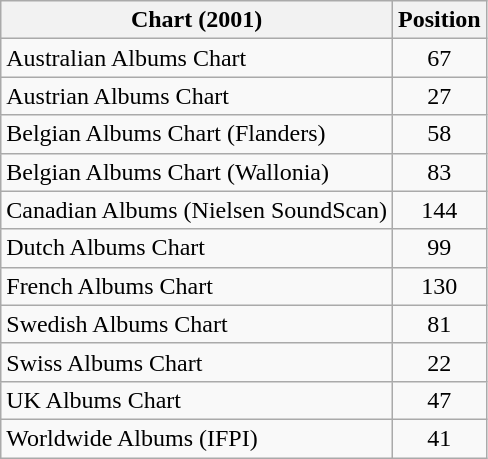<table class="wikitable plainrowheaders sortable" style="text-align:center;">
<tr>
<th>Chart (2001)</th>
<th>Position</th>
</tr>
<tr>
<td align="left">Australian Albums Chart</td>
<td>67</td>
</tr>
<tr>
<td align="left">Austrian Albums Chart</td>
<td>27</td>
</tr>
<tr>
<td align="left">Belgian Albums Chart (Flanders)</td>
<td>58</td>
</tr>
<tr>
<td align="left">Belgian Albums Chart (Wallonia)</td>
<td>83</td>
</tr>
<tr>
<td align="left">Canadian Albums (Nielsen SoundScan)</td>
<td>144</td>
</tr>
<tr>
<td align="left">Dutch Albums Chart</td>
<td>99</td>
</tr>
<tr>
<td align="left">French Albums Chart</td>
<td>130</td>
</tr>
<tr>
<td align="left">Swedish Albums Chart</td>
<td>81</td>
</tr>
<tr>
<td align="left">Swiss Albums Chart</td>
<td>22</td>
</tr>
<tr>
<td align="left">UK Albums Chart</td>
<td>47</td>
</tr>
<tr>
<td align="left">Worldwide Albums (IFPI)</td>
<td>41</td>
</tr>
</table>
